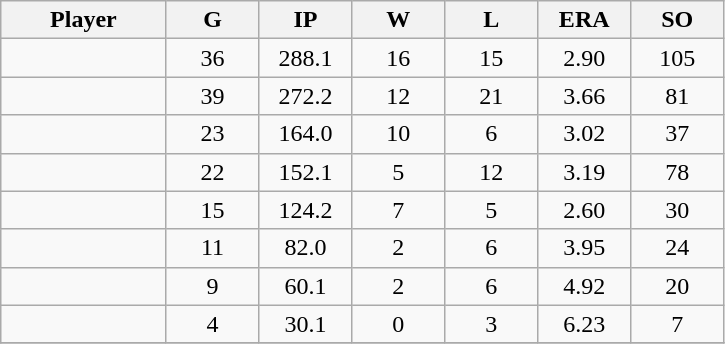<table class="wikitable sortable">
<tr>
<th bgcolor="#DDDDFF" width="16%">Player</th>
<th bgcolor="#DDDDFF" width="9%">G</th>
<th bgcolor="#DDDDFF" width="9%">IP</th>
<th bgcolor="#DDDDFF" width="9%">W</th>
<th bgcolor="#DDDDFF" width="9%">L</th>
<th bgcolor="#DDDDFF" width="9%">ERA</th>
<th bgcolor="#DDDDFF" width="9%">SO</th>
</tr>
<tr align="center">
<td></td>
<td>36</td>
<td>288.1</td>
<td>16</td>
<td>15</td>
<td>2.90</td>
<td>105</td>
</tr>
<tr align="center">
<td></td>
<td>39</td>
<td>272.2</td>
<td>12</td>
<td>21</td>
<td>3.66</td>
<td>81</td>
</tr>
<tr align="center">
<td></td>
<td>23</td>
<td>164.0</td>
<td>10</td>
<td>6</td>
<td>3.02</td>
<td>37</td>
</tr>
<tr align="center">
<td></td>
<td>22</td>
<td>152.1</td>
<td>5</td>
<td>12</td>
<td>3.19</td>
<td>78</td>
</tr>
<tr align="center">
<td></td>
<td>15</td>
<td>124.2</td>
<td>7</td>
<td>5</td>
<td>2.60</td>
<td>30</td>
</tr>
<tr align="center">
<td></td>
<td>11</td>
<td>82.0</td>
<td>2</td>
<td>6</td>
<td>3.95</td>
<td>24</td>
</tr>
<tr align="center">
<td></td>
<td>9</td>
<td>60.1</td>
<td>2</td>
<td>6</td>
<td>4.92</td>
<td>20</td>
</tr>
<tr align="center">
<td></td>
<td>4</td>
<td>30.1</td>
<td>0</td>
<td>3</td>
<td>6.23</td>
<td>7</td>
</tr>
<tr align="center">
</tr>
</table>
